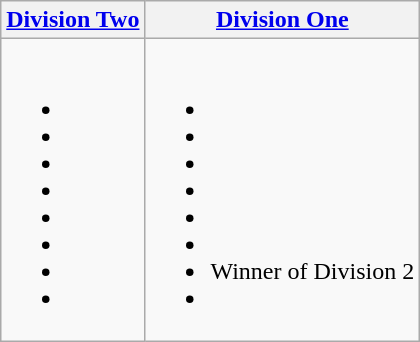<table class="wikitable">
<tr>
<th><a href='#'>Division Two</a></th>
<th><a href='#'>Division One</a></th>
</tr>
<tr>
<td valign=top><br><ul><li></li><li></li><li></li><li></li><li></li><li></li><li></li><li></li></ul></td>
<td valign=top><br><ul><li></li><li></li><li></li><li></li><li></li><li></li><li> Winner of Division 2</li><li></li></ul></td>
</tr>
</table>
